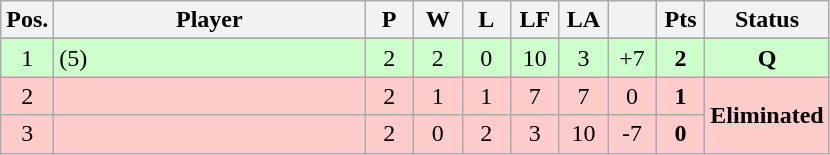<table class="wikitable" style="text-align:center; margin: 1em auto 1em auto, align:left">
<tr>
<th width=25>Pos.</th>
<th width=200>Player</th>
<th width=25>P</th>
<th width=25>W</th>
<th width=25>L</th>
<th width=25>LF</th>
<th width=25>LA</th>
<th width=25></th>
<th width=25>Pts</th>
<th width=75>Status</th>
</tr>
<tr>
</tr>
<tr style="background:#CCFFCC;">
<td>1</td>
<td align=left> (5)</td>
<td>2</td>
<td>2</td>
<td>0</td>
<td>10</td>
<td>3</td>
<td>+7</td>
<td><strong>2</strong></td>
<td><strong>Q</strong></td>
</tr>
<tr style="background:#FFCCCC;">
<td>2</td>
<td align=left></td>
<td>2</td>
<td>1</td>
<td>1</td>
<td>7</td>
<td>7</td>
<td>0</td>
<td><strong>1</strong></td>
<td rowspan=2><strong>Eliminated</strong></td>
</tr>
<tr style="background:#FFCCCC;">
<td>3</td>
<td align=left></td>
<td>2</td>
<td>0</td>
<td>2</td>
<td>3</td>
<td>10</td>
<td>-7</td>
<td><strong>0</strong></td>
</tr>
</table>
